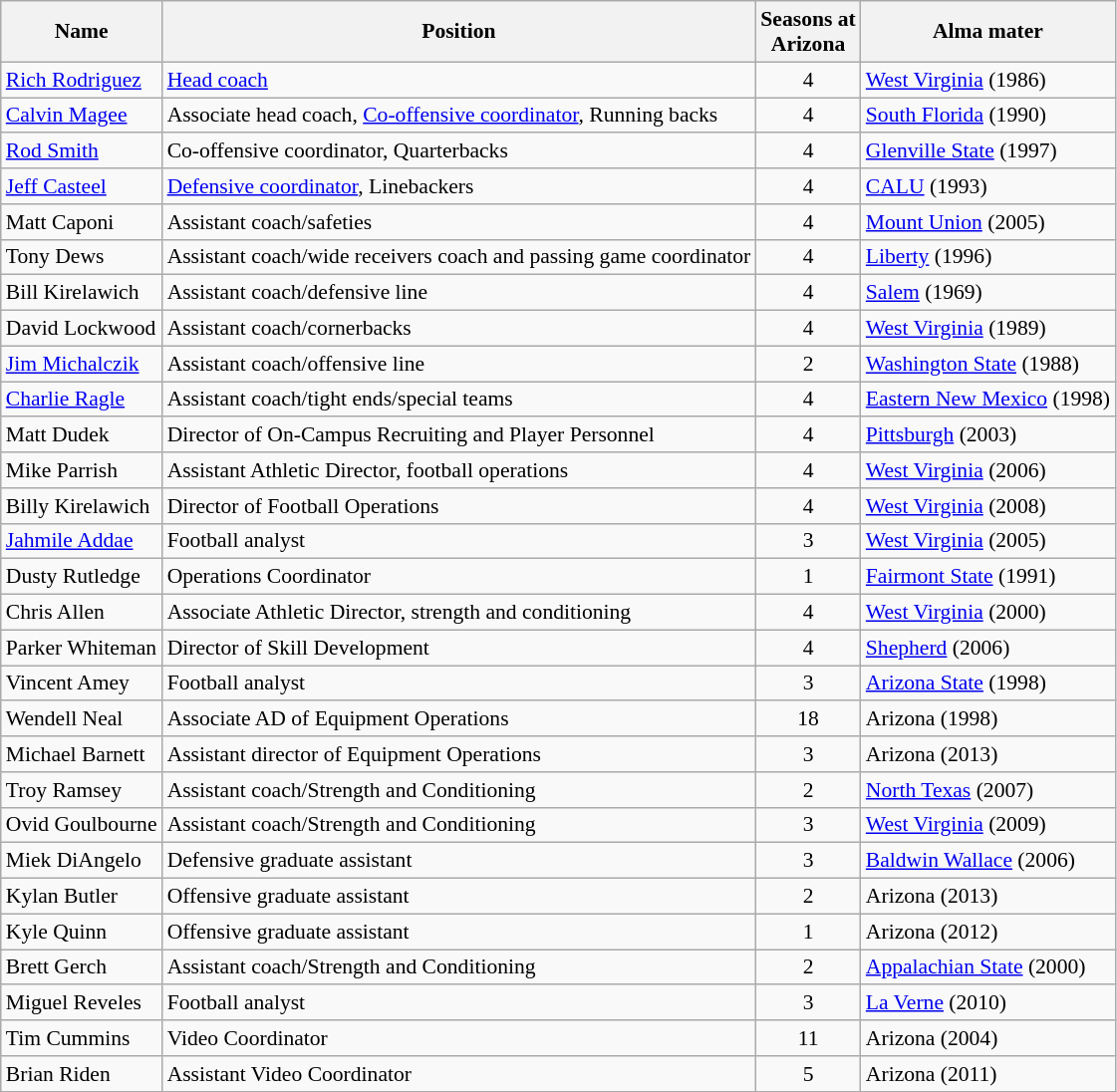<table class="wikitable" style="font-size:90%;">
<tr>
<th>Name</th>
<th>Position</th>
<th>Seasons at<br>Arizona</th>
<th>Alma mater</th>
</tr>
<tr>
<td><a href='#'>Rich Rodriguez</a></td>
<td><a href='#'>Head coach</a></td>
<td align=center>4</td>
<td><a href='#'>West Virginia</a> (1986)</td>
</tr>
<tr>
<td><a href='#'>Calvin Magee</a></td>
<td>Associate head coach, <a href='#'>Co-offensive coordinator</a>, Running backs</td>
<td align=center>4</td>
<td><a href='#'>South Florida</a> (1990)</td>
</tr>
<tr>
<td><a href='#'>Rod Smith</a></td>
<td>Co-offensive coordinator, Quarterbacks</td>
<td align=center>4</td>
<td><a href='#'>Glenville State</a> (1997)</td>
</tr>
<tr>
<td><a href='#'>Jeff Casteel</a></td>
<td><a href='#'>Defensive coordinator</a>, Linebackers</td>
<td align=center>4</td>
<td><a href='#'>CALU</a> (1993)</td>
</tr>
<tr>
<td>Matt Caponi</td>
<td>Assistant coach/safeties</td>
<td align=center>4</td>
<td><a href='#'>Mount Union</a> (2005)</td>
</tr>
<tr>
<td>Tony Dews</td>
<td>Assistant coach/wide receivers coach and passing game coordinator</td>
<td align=center>4</td>
<td><a href='#'>Liberty</a> (1996)</td>
</tr>
<tr>
<td>Bill Kirelawich</td>
<td>Assistant coach/defensive line</td>
<td align=center>4</td>
<td><a href='#'>Salem</a> (1969)</td>
</tr>
<tr>
<td>David Lockwood</td>
<td>Assistant coach/cornerbacks</td>
<td align=center>4</td>
<td><a href='#'>West Virginia</a> (1989)</td>
</tr>
<tr>
<td><a href='#'>Jim Michalczik</a></td>
<td>Assistant coach/offensive line</td>
<td align=center>2</td>
<td><a href='#'>Washington State</a> (1988)</td>
</tr>
<tr>
<td><a href='#'>Charlie Ragle</a></td>
<td>Assistant coach/tight ends/special teams</td>
<td align=center>4</td>
<td><a href='#'>Eastern New Mexico</a> (1998)</td>
</tr>
<tr>
<td>Matt Dudek</td>
<td>Director of On-Campus Recruiting and Player Personnel</td>
<td align=center>4</td>
<td><a href='#'>Pittsburgh</a> (2003)</td>
</tr>
<tr>
<td>Mike Parrish</td>
<td>Assistant Athletic Director, football operations</td>
<td align=center>4</td>
<td><a href='#'>West Virginia</a> (2006)</td>
</tr>
<tr>
<td>Billy Kirelawich</td>
<td>Director of Football Operations</td>
<td align=center>4</td>
<td><a href='#'>West Virginia</a> (2008)</td>
</tr>
<tr>
<td><a href='#'>Jahmile Addae</a></td>
<td>Football analyst</td>
<td align=center>3</td>
<td><a href='#'>West Virginia</a> (2005)</td>
</tr>
<tr>
<td>Dusty Rutledge</td>
<td>Operations Coordinator</td>
<td align=center>1</td>
<td><a href='#'>Fairmont State</a> (1991)</td>
</tr>
<tr>
<td>Chris Allen</td>
<td>Associate Athletic Director, strength and conditioning</td>
<td align=center>4</td>
<td><a href='#'>West Virginia</a> (2000)</td>
</tr>
<tr>
<td>Parker Whiteman</td>
<td>Director of Skill Development</td>
<td align=center>4</td>
<td><a href='#'>Shepherd</a> (2006)</td>
</tr>
<tr>
<td>Vincent Amey</td>
<td>Football analyst</td>
<td align=center>3</td>
<td><a href='#'>Arizona State</a> (1998)</td>
</tr>
<tr>
<td>Wendell Neal</td>
<td>Associate AD of Equipment Operations</td>
<td align=center>18</td>
<td>Arizona (1998)</td>
</tr>
<tr>
<td>Michael Barnett</td>
<td>Assistant director of Equipment Operations</td>
<td align=center>3</td>
<td>Arizona (2013)</td>
</tr>
<tr>
<td>Troy Ramsey</td>
<td>Assistant coach/Strength and Conditioning</td>
<td align=center>2</td>
<td><a href='#'>North Texas</a> (2007)</td>
</tr>
<tr>
<td>Ovid Goulbourne</td>
<td>Assistant coach/Strength and Conditioning</td>
<td align=center>3</td>
<td><a href='#'>West Virginia</a> (2009)</td>
</tr>
<tr>
<td>Miek DiAngelo</td>
<td>Defensive graduate assistant</td>
<td align=center>3</td>
<td><a href='#'>Baldwin Wallace</a> (2006)</td>
</tr>
<tr>
<td>Kylan Butler</td>
<td>Offensive graduate assistant</td>
<td align=center>2</td>
<td>Arizona (2013)</td>
</tr>
<tr>
<td>Kyle Quinn</td>
<td>Offensive graduate assistant</td>
<td align=center>1</td>
<td>Arizona (2012)</td>
</tr>
<tr>
<td>Brett Gerch</td>
<td>Assistant coach/Strength and Conditioning</td>
<td align=center>2</td>
<td><a href='#'>Appalachian State</a> (2000)</td>
</tr>
<tr>
<td>Miguel Reveles</td>
<td>Football analyst</td>
<td align=center>3</td>
<td><a href='#'>La Verne</a> (2010)</td>
</tr>
<tr>
<td>Tim Cummins</td>
<td>Video Coordinator</td>
<td align=center>11</td>
<td>Arizona (2004)</td>
</tr>
<tr>
<td>Brian Riden</td>
<td>Assistant Video Coordinator</td>
<td align=center>5</td>
<td>Arizona (2011)</td>
</tr>
</table>
